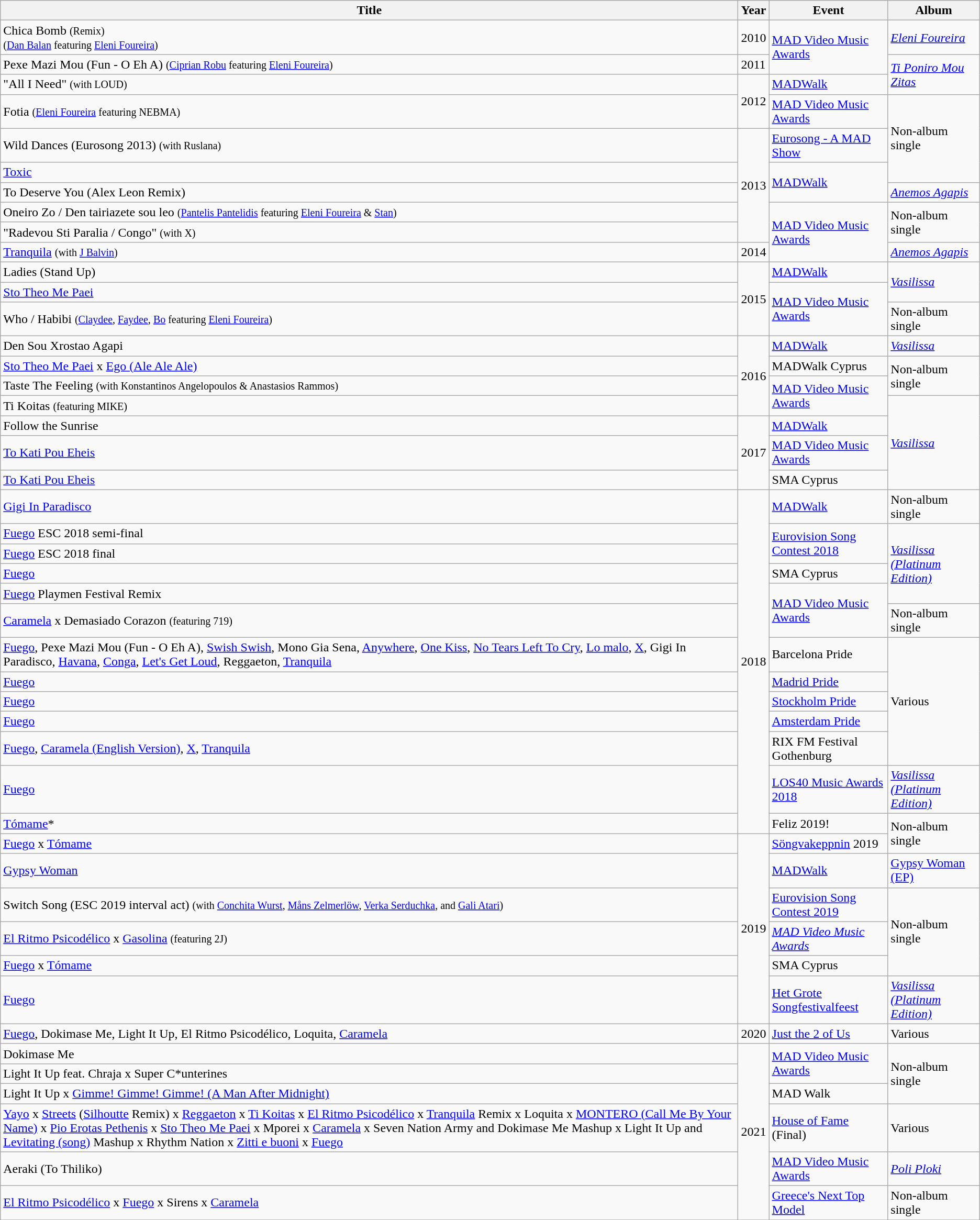<table class="wikitable">
<tr>
<th>Title</th>
<th>Year</th>
<th>Event</th>
<th>Album</th>
</tr>
<tr>
<td>Chica Bomb <small>(Remix)</small><br><small>(<a href='#'>Dan Balan</a> featuring <a href='#'>Eleni Foureira</a>)</small></td>
<td>2010</td>
<td rowspan="2"><a href='#'>MAD Video Music Awards</a></td>
<td><em><a href='#'>Eleni Foureira</a></em></td>
</tr>
<tr>
<td>Pexe Mazi Mou (Fun - O Eh A) <small>(<a href='#'>Ciprian Robu</a> featuring <a href='#'>Eleni Foureira</a>)</small></td>
<td>2011</td>
<td rowspan="2"><em><a href='#'>Ti Poniro Mou Zitas</a></em></td>
</tr>
<tr>
<td>"All I Need" <small>(with LOUD)</small></td>
<td rowspan="2">2012</td>
<td><a href='#'>MADWalk</a></td>
</tr>
<tr>
<td>Fotia <small>(<a href='#'>Eleni Foureira</a> featuring NEBMA)</small></td>
<td><a href='#'>MAD Video Music Awards</a></td>
<td rowspan="3">Non-album single</td>
</tr>
<tr>
<td>Wild Dances (Eurosong 2013) <small>(with Ruslana)</small></td>
<td rowspan="5">2013</td>
<td><a href='#'>Eurosong - A MAD Show</a></td>
</tr>
<tr>
<td><a href='#'>Toxic</a></td>
<td rowspan="2"><a href='#'>MADWalk</a></td>
</tr>
<tr>
<td>To Deserve You (Alex Leon Remix)</td>
<td><em><a href='#'>Anemos Agapis</a></em></td>
</tr>
<tr>
<td>Oneiro Zo / Den tairiazete sou leo <small>(<a href='#'>Pantelis Pantelidis</a> featuring <a href='#'>Eleni Foureira</a> & <a href='#'>Stan</a>)</small></td>
<td rowspan="3"><a href='#'>MAD Video Music Awards</a></td>
<td rowspan="2">Non-album single</td>
</tr>
<tr>
<td>"Radevou Sti Paralia / Congo" <small>(with X)</small></td>
</tr>
<tr>
<td><a href='#'>Tranquila</a> <small>(with <a href='#'>J Balvin</a>)</small></td>
<td>2014</td>
<td><em><a href='#'>Anemos Agapis</a></em></td>
</tr>
<tr>
<td>Ladies (Stand Up)</td>
<td rowspan="3">2015</td>
<td><a href='#'>MADWalk</a></td>
<td rowspan="2"><em><a href='#'>Vasilissa</a></em></td>
</tr>
<tr>
<td><a href='#'>Sto Theo Me Paei</a></td>
<td rowspan="2"><a href='#'>MAD Video Music Awards</a></td>
</tr>
<tr>
<td>Who / Habibi <small>(<a href='#'>Claydee</a>, <a href='#'>Faydee</a>, <a href='#'>Bo</a> featuring <a href='#'>Eleni Foureira</a>)</small></td>
<td>Non-album single</td>
</tr>
<tr>
<td>Den Sou Xrostao Agapi</td>
<td rowspan="4">2016</td>
<td><a href='#'>MADWalk</a></td>
<td><em><a href='#'>Vasilissa</a></em></td>
</tr>
<tr>
<td><a href='#'>Sto Theo Me Paei</a> x <a href='#'>Ego (Ale Ale Ale)</a></td>
<td>MADWalk Cyprus</td>
<td rowspan="2">Non-album single</td>
</tr>
<tr>
<td>Taste The Feeling <small> (with Konstantinos Angelopoulos & Anastasios Rammos)</small></td>
<td rowspan="2"><a href='#'>MAD Video Music Awards</a></td>
</tr>
<tr>
<td>Ti Koitas <small>(featuring MIKE)</small></td>
<td rowspan="4"><em><a href='#'>Vasilissa</a></em></td>
</tr>
<tr>
<td>Follow the Sunrise</td>
<td rowspan="3">2017</td>
<td><a href='#'>MADWalk</a></td>
</tr>
<tr>
<td><a href='#'>To Kati Pou Eheis</a></td>
<td><a href='#'>MAD Video Music Awards</a></td>
</tr>
<tr>
<td><a href='#'>To Kati Pou Eheis</a></td>
<td>SMA Cyprus</td>
</tr>
<tr>
<td><a href='#'>Gigi In Paradisco</a></td>
<td rowspan="13">2018</td>
<td><a href='#'>MADWalk</a></td>
<td>Non-album single</td>
</tr>
<tr>
<td><a href='#'>Fuego</a> ESC 2018 semi-final</td>
<td rowspan="2"><a href='#'>Eurovision Song Contest 2018</a></td>
<td rowspan="4"><em><a href='#'>Vasilissa (Platinum Edition)</a></em></td>
</tr>
<tr>
<td><a href='#'>Fuego</a> ESC 2018 final</td>
</tr>
<tr>
<td><a href='#'>Fuego</a></td>
<td>SMA Cyprus</td>
</tr>
<tr>
<td><a href='#'>Fuego</a> Playmen Festival Remix</td>
<td rowspan="2"><a href='#'>MAD Video Music Awards</a></td>
</tr>
<tr>
<td><a href='#'>Caramela</a> x Demasiado Corazon <small>(featuring 719)</small></td>
<td>Non-album single</td>
</tr>
<tr>
<td><a href='#'>Fuego</a>, Pexe Mazi Mou (Fun - O Eh A), <a href='#'>Swish Swish</a>, Mono Gia Sena, <a href='#'>Anywhere</a>, <a href='#'>One Kiss</a>, <a href='#'>No Tears Left To Cry</a>, <a href='#'>Lo malo</a>, <a href='#'>X</a>, Gigi In Paradisco, <a href='#'>Havana</a>, <a href='#'>Conga</a>, <a href='#'>Let's Get Loud</a>, Reggaeton, <a href='#'>Tranquila</a></td>
<td>Barcelona Pride</td>
<td rowspan="5">Various</td>
</tr>
<tr>
<td><a href='#'>Fuego</a></td>
<td><a href='#'>Madrid Pride</a></td>
</tr>
<tr>
<td><a href='#'>Fuego</a></td>
<td><a href='#'>Stockholm Pride</a></td>
</tr>
<tr>
<td><a href='#'>Fuego</a></td>
<td><a href='#'>Amsterdam Pride</a></td>
</tr>
<tr>
<td><a href='#'>Fuego</a>, <a href='#'>Caramela (English Version)</a>, <a href='#'>X</a>, <a href='#'>Tranquila</a></td>
<td>RIX FM Festival Gothenburg</td>
</tr>
<tr>
<td><a href='#'>Fuego</a></td>
<td><a href='#'>LOS40 Music Awards 2018</a></td>
<td><em><a href='#'>Vasilissa (Platinum Edition)</a></em></td>
</tr>
<tr>
<td><a href='#'>Tómame</a>*</td>
<td>Feliz 2019!</td>
<td rowspan="2">Non-album single</td>
</tr>
<tr>
<td><a href='#'>Fuego</a> x <a href='#'>Tómame</a></td>
<td rowspan="6">2019</td>
<td><a href='#'>Söngvakeppnin</a> 2019</td>
</tr>
<tr>
<td><a href='#'>Gypsy Woman</a></td>
<td><a href='#'>MADWalk</a></td>
<td><a href='#'>Gypsy Woman (EP)</a></td>
</tr>
<tr>
<td>Switch Song (ESC 2019 interval act) <small>(with <a href='#'>Conchita Wurst</a>, <a href='#'>Måns Zelmerlöw</a>, <a href='#'>Verka Serduchka</a>, and <a href='#'>Gali Atari</a>)</small></td>
<td><a href='#'>Eurovision Song Contest 2019</a></td>
<td rowspan="3">Non-album single</td>
</tr>
<tr>
<td><a href='#'>El Ritmo Psicodélico</a> x <a href='#'>Gasolina</a> <small>(featuring 2J)</small></td>
<td><em><a href='#'>MAD Video Music Awards</a></em></td>
</tr>
<tr>
<td><a href='#'>Fuego</a> x <a href='#'>Tómame</a></td>
<td>SMA Cyprus</td>
</tr>
<tr>
<td><a href='#'>Fuego</a></td>
<td><a href='#'>Het Grote Songfestivalfeest</a></td>
<td><em><a href='#'>Vasilissa (Platinum Edition)</a></em></td>
</tr>
<tr>
<td><a href='#'>Fuego</a>, Dokimase Me, Light It Up, El Ritmo Psicodélico, Loquita, <a href='#'>Caramela</a></td>
<td>2020</td>
<td><a href='#'>Just the 2 of Us</a></td>
<td>Various</td>
</tr>
<tr>
<td>Dokimase Me</td>
<td rowspan="6">2021</td>
<td rowspan="2"><a href='#'>MAD Video Music Awards</a></td>
<td rowspan="3">Non-album single</td>
</tr>
<tr>
<td>Light It Up feat. Chraja x Super C*unterines</td>
</tr>
<tr>
<td>Light It Up x <a href='#'>Gimme! Gimme! Gimme! (A Man After Midnight)</a></td>
<td>MAD Walk</td>
</tr>
<tr>
<td><a href='#'>Yayo</a> x <a href='#'>Streets</a> (<a href='#'>Silhoutte</a> Remix) x <a href='#'>Reggaeton</a> x <a href='#'>Ti Koitas</a> x <a href='#'>El Ritmo Psicodélico</a> x <a href='#'>Tranquila</a> Remix x Loquita x <a href='#'>MONTERO (Call Me By Your Name)</a> x <a href='#'>Pio Erotas Pethenis</a> x <a href='#'>Sto Theo Me Paei</a> x Mporei x <a href='#'>Caramela</a> x Seven Nation Army and Dokimase Me Mashup x Light It Up and <a href='#'>Levitating (song)</a> Mashup x Rhythm Nation x <a href='#'>Zitti e buoni</a> x <a href='#'>Fuego</a></td>
<td><a href='#'>House of Fame</a> (Final)</td>
<td rowspan="1">Various</td>
</tr>
<tr>
<td>Aeraki (To Thiliko)</td>
<td><a href='#'>MAD Video Music Awards</a></td>
<td rowspan="1"><em><a href='#'>Poli Ploki</a></em></td>
</tr>
<tr>
<td><a href='#'>El Ritmo Psicodélico</a> x <a href='#'>Fuego</a> x Sirens x <a href='#'>Caramela</a></td>
<td><a href='#'>Greece's Next Top Model</a></td>
<td rowspan="1">Non-album single</td>
</tr>
<tr>
</tr>
</table>
